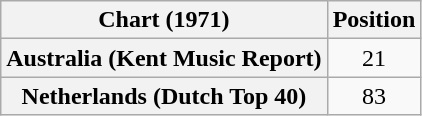<table class="wikitable sortable plainrowheaders" style="text-align:center">
<tr>
<th>Chart (1971)</th>
<th>Position</th>
</tr>
<tr>
<th scope="row">Australia (Kent Music Report)</th>
<td>21</td>
</tr>
<tr>
<th scope="row">Netherlands (Dutch Top 40)</th>
<td>83</td>
</tr>
</table>
